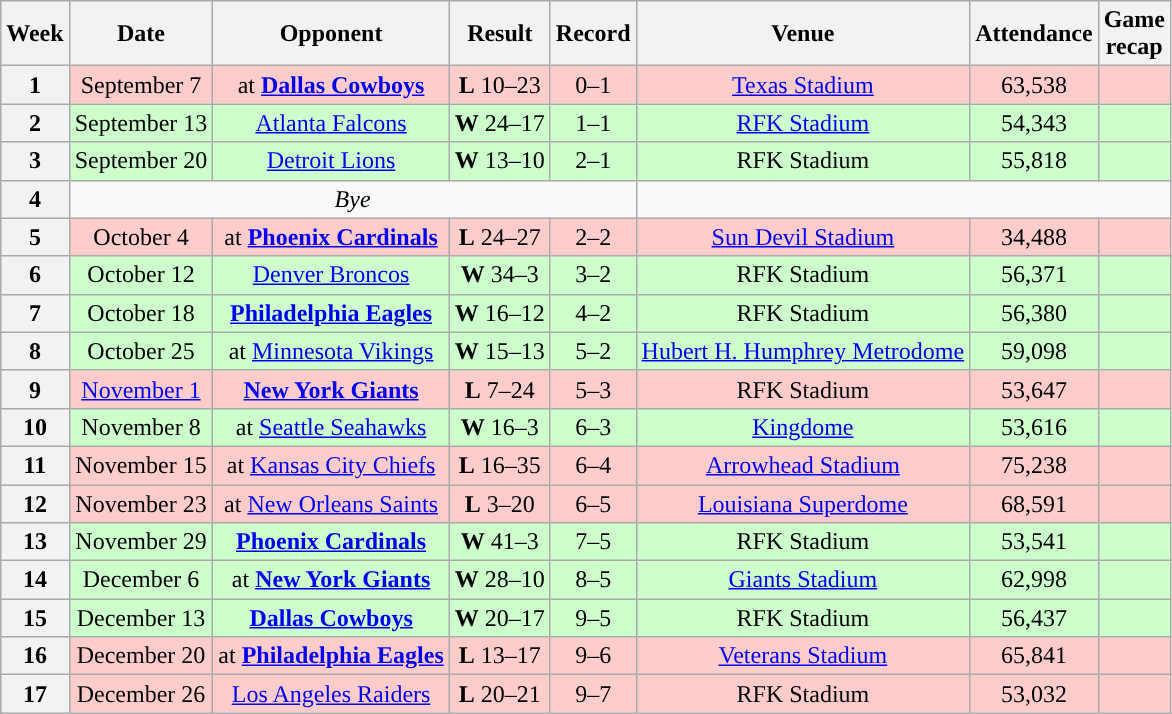<table class="wikitable" style="text-align:center">
<tr>
<th>Week</th>
<th>Date</th>
<th>Opponent</th>
<th>Result</th>
<th>Record</th>
<th>Venue</th>
<th>Attendance</th>
<th>Game<br>recap</th>
</tr>
<tr style="background:#fcc">
<th>1</th>
<td>September 7</td>
<td>at <strong><a href='#'>Dallas Cowboys</a></strong></td>
<td><strong>L</strong> 10–23</td>
<td>0–1</td>
<td><a href='#'>Texas Stadium</a></td>
<td>63,538</td>
<td></td>
</tr>
<tr style="background:#cfc">
<th>2</th>
<td>September 13</td>
<td><a href='#'>Atlanta Falcons</a></td>
<td><strong>W</strong> 24–17</td>
<td>1–1</td>
<td><a href='#'>RFK Stadium</a></td>
<td>54,343</td>
<td></td>
</tr>
<tr style="background:#cfc">
<th>3</th>
<td>September 20</td>
<td><a href='#'>Detroit Lions</a></td>
<td><strong>W</strong> 13–10</td>
<td>2–1</td>
<td>RFK Stadium</td>
<td>55,818</td>
<td></td>
</tr>
<tr>
<th>4</th>
<td colspan=4 align="center"><em>Bye</em></td>
</tr>
<tr style="background:#fcc">
<th>5</th>
<td>October 4</td>
<td>at <strong><a href='#'>Phoenix Cardinals</a></strong></td>
<td><strong>L</strong> 24–27</td>
<td>2–2</td>
<td><a href='#'>Sun Devil Stadium</a></td>
<td>34,488</td>
<td></td>
</tr>
<tr style="background:#cfc">
<th>6</th>
<td>October 12</td>
<td><a href='#'>Denver Broncos</a></td>
<td><strong>W</strong> 34–3</td>
<td>3–2</td>
<td>RFK Stadium</td>
<td>56,371</td>
<td></td>
</tr>
<tr style="background:#cfc">
<th>7</th>
<td>October 18</td>
<td><strong><a href='#'>Philadelphia Eagles</a></strong></td>
<td><strong>W</strong> 16–12</td>
<td>4–2</td>
<td>RFK Stadium</td>
<td>56,380</td>
<td></td>
</tr>
<tr style="background:#cfc">
<th>8</th>
<td>October 25</td>
<td>at <a href='#'>Minnesota Vikings</a></td>
<td><strong>W</strong> 15–13</td>
<td>5–2</td>
<td><a href='#'>Hubert H. Humphrey Metrodome</a></td>
<td>59,098</td>
<td></td>
</tr>
<tr style="background:#fcc">
<th>9</th>
<td><a href='#'>November 1</a></td>
<td><strong><a href='#'>New York Giants</a></strong></td>
<td><strong>L</strong> 7–24</td>
<td>5–3</td>
<td>RFK Stadium</td>
<td>53,647</td>
<td></td>
</tr>
<tr style="background:#cfc">
<th>10</th>
<td>November 8</td>
<td>at <a href='#'>Seattle Seahawks</a></td>
<td><strong>W</strong> 16–3</td>
<td>6–3</td>
<td><a href='#'>Kingdome</a></td>
<td>53,616</td>
<td></td>
</tr>
<tr style="background:#fcc">
<th>11</th>
<td>November 15</td>
<td>at <a href='#'>Kansas City Chiefs</a></td>
<td><strong>L</strong> 16–35</td>
<td>6–4</td>
<td><a href='#'>Arrowhead Stadium</a></td>
<td>75,238</td>
<td></td>
</tr>
<tr style="background:#fcc">
<th>12</th>
<td>November 23</td>
<td>at <a href='#'>New Orleans Saints</a></td>
<td><strong>L</strong> 3–20</td>
<td>6–5</td>
<td><a href='#'>Louisiana Superdome</a></td>
<td>68,591</td>
<td></td>
</tr>
<tr style="background:#cfc">
<th>13</th>
<td>November 29</td>
<td><strong><a href='#'>Phoenix Cardinals</a></strong></td>
<td><strong>W</strong> 41–3</td>
<td>7–5</td>
<td>RFK Stadium</td>
<td>53,541</td>
<td></td>
</tr>
<tr style="background:#cfc">
<th>14</th>
<td>December 6</td>
<td>at <strong><a href='#'>New York Giants</a></strong></td>
<td><strong>W</strong> 28–10</td>
<td>8–5</td>
<td><a href='#'>Giants Stadium</a></td>
<td>62,998</td>
<td></td>
</tr>
<tr style="background:#cfc">
<th>15</th>
<td>December 13</td>
<td><strong><a href='#'>Dallas Cowboys</a></strong></td>
<td><strong>W</strong> 20–17</td>
<td>9–5</td>
<td>RFK Stadium</td>
<td>56,437</td>
<td></td>
</tr>
<tr style="background:#fcc">
<th>16</th>
<td>December 20</td>
<td>at <strong><a href='#'>Philadelphia Eagles</a></strong></td>
<td><strong>L</strong> 13–17</td>
<td>9–6</td>
<td><a href='#'>Veterans Stadium</a></td>
<td>65,841</td>
<td></td>
</tr>
<tr style="background:#fcc">
<th>17</th>
<td>December 26</td>
<td><a href='#'>Los Angeles Raiders</a></td>
<td><strong>L</strong> 20–21</td>
<td>9–7</td>
<td>RFK Stadium</td>
<td>53,032</td>
<td></td>
</tr>
</table>
